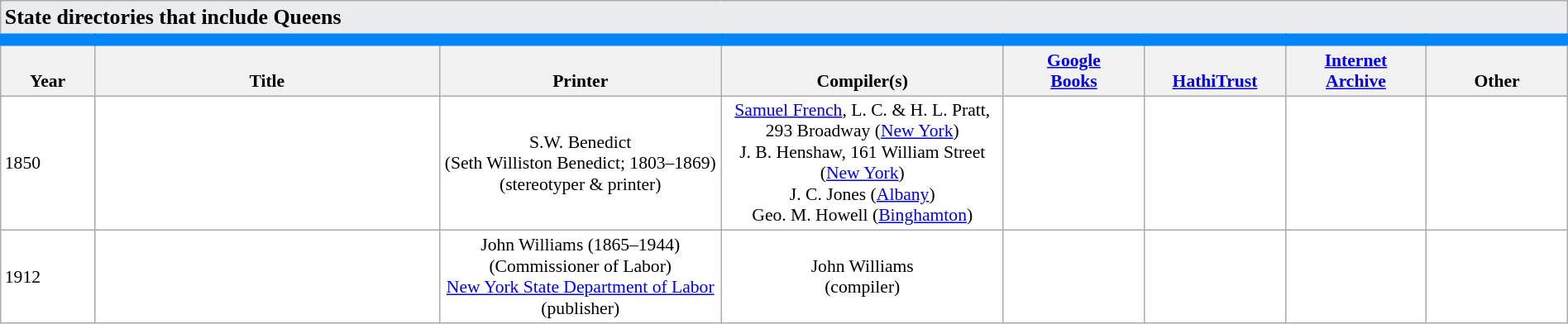<table class="wikitable collapsible sortable static-row-numbers" cellpadding="1" style="color: black; background-color: #FFFFFF; font-size: 90%; width:100%">
<tr class="static-row-header" style="text-align:center;vertical-align:bottom;">
<th style="text-align:left; background:#eaecf0; border-style: solid; border-width: 0px 0px 0px 0px;" colspan=8><big><strong>State directories that include Queens</strong></big></th>
</tr>
<tr class="static-row-header" style="text-align:center;vertical-align:bottom;border-style: solid; border-color: #0085ff; border-width: 10px 0px 0px 0px;">
<th>Year</th>
<th>Title</th>
<th>Printer</th>
<th>Compiler(s)</th>
<th><a href='#'>Google<br>Books</a></th>
<th><a href='#'>HathiTrust</a></th>
<th><a href='#'>Internet<br>Archive</a></th>
<th>Other</th>
</tr>
<tr>
<td width="6%;" data-sort-value="1850">1850</td>
<td width="22%" data-sort-value="new york mercantile 1850"></td>
<td style="text-align:center" width="18%" data-sort-value="benedict 1850">S.W. Benedict<br>(Seth Williston Benedict; 1803–1869)<br>(stereotyper & printer)</td>
<td style="text-align:center" width="18%" data-sort-value="french 1850"><a href='#'>Samuel French</a>, L. C. & H. L. Pratt, 293 Broadway (<a href='#'>New York</a>)<br>J. B. Henshaw, 161 William Street (<a href='#'>New York</a>)<br>J. C. Jones (<a href='#'>Albany</a>)<br>Geo. M. Howell (<a href='#'>Binghamton</a>)</td>
<td style="text-align:center" width="9%" data-sort-value="harvard 1850"><br></td>
<td style="text-align:center" width="9%" data-sort-value="columbia 1850"></td>
<td style="text-align:center" width="9%" data-sort-value="harvard 1850"><br></td>
<td style="text-align:center" width="9%"></td>
</tr>
<tr>
<td width="6%">1912</td>
<td width="22%"></td>
<td style="text-align:center" width="18%" data-sort-value="williams 1912">John Williams (1865–1944)<br>(Commissioner of Labor)<br><a href='#'>New York State Department of Labor</a><br>(publisher)</td>
<td style="text-align:center" width="18%" data-sort-value="williams 1912">John Williams<br>(compiler)</td>
<td style="text-align:center" width="9%" data-sort-value="UC Berkeley"><br><br></td>
<td style="text-align:center" width="9%"></td>
<td style="text-align:center" width="9%"></td>
<td style="text-align:center" width="9%"></td>
</tr>
</table>
